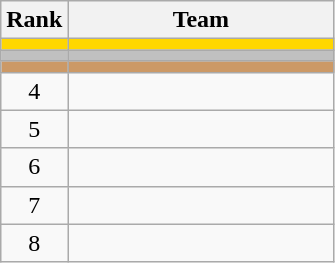<table class="wikitable">
<tr>
<th>Rank</th>
<th width=170>Team</th>
</tr>
<tr bgcolor=gold>
<td align=center></td>
<td></td>
</tr>
<tr bgcolor=silver>
<td align=center></td>
<td></td>
</tr>
<tr bgcolor=#cc9966>
<td align=center></td>
<td></td>
</tr>
<tr>
<td align=center>4</td>
<td></td>
</tr>
<tr>
<td align=center>5</td>
<td></td>
</tr>
<tr>
<td align=center>6</td>
<td></td>
</tr>
<tr>
<td align=center>7</td>
<td></td>
</tr>
<tr>
<td align=center>8</td>
<td></td>
</tr>
</table>
